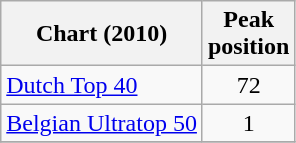<table class="wikitable sortable">
<tr>
<th>Chart (2010)</th>
<th>Peak<br>position</th>
</tr>
<tr>
<td><a href='#'>Dutch Top 40</a></td>
<td align="center">72</td>
</tr>
<tr>
<td><a href='#'>Belgian Ultratop 50</a></td>
<td align="center">1</td>
</tr>
<tr>
</tr>
</table>
